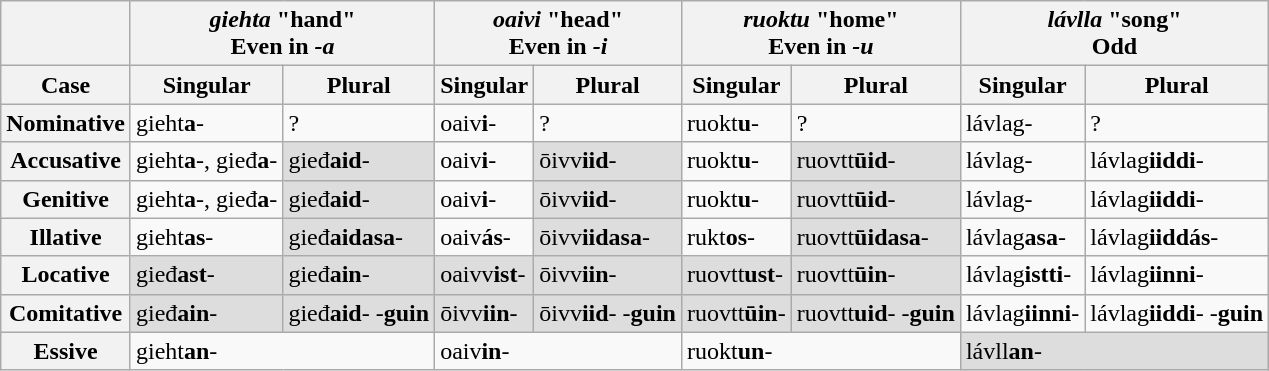<table class="wikitable">
<tr>
<th></th>
<th colspan="2"><em>giehta</em> "hand"<br>Even in <em>-a</em></th>
<th colspan="2"><em>oaivi</em> "head"<br>Even in <em>-i</em></th>
<th colspan="2"><em>ruoktu</em> "home"<br>Even in <em>-u</em></th>
<th colspan="2"><em>lávlla</em> "song"<br>Odd</th>
</tr>
<tr>
<th>Case</th>
<th>Singular</th>
<th>Plural</th>
<th>Singular</th>
<th>Plural</th>
<th>Singular</th>
<th>Plural</th>
<th>Singular</th>
<th>Plural</th>
</tr>
<tr>
<th>Nominative</th>
<td>gieht<strong>a</strong>-</td>
<td>?</td>
<td>oaiv<strong>i</strong>-</td>
<td>?</td>
<td>ruokt<strong>u</strong>-</td>
<td>?</td>
<td>lávlag-</td>
<td>?</td>
</tr>
<tr>
<th>Accusative</th>
<td>gieht<strong>a</strong>-, gieđ<strong>a</strong>-</td>
<td style="background: #ddd">gieđ<strong>aid</strong>-</td>
<td>oaiv<strong>i</strong>-</td>
<td style="background: #ddd"><span>ō</span>ivv<strong>iid</strong>-</td>
<td>ruokt<strong>u</strong>-</td>
<td style="background: #ddd">ruovtt<strong>ūid</strong>-</td>
<td>lávlag-</td>
<td>lávlag<strong>iiddi</strong>-</td>
</tr>
<tr>
<th>Genitive</th>
<td>gieht<strong>a</strong>-, gieđ<strong>a</strong>-</td>
<td style="background: #ddd">gieđ<strong>aid</strong>-</td>
<td>oaiv<strong>i</strong>-</td>
<td style="background: #ddd"><span>ō</span>ivv<strong>iid</strong>-</td>
<td>ruokt<strong>u</strong>-</td>
<td style="background: #ddd">ruovtt<strong>ūid</strong>-</td>
<td>lávlag-</td>
<td>lávlag<strong>iiddi</strong>-</td>
</tr>
<tr>
<th>Illative</th>
<td>gieht<strong>as</strong>-</td>
<td style="background: #ddd">gieđ<strong>aidasa</strong>-</td>
<td>oaiv<strong>ás</strong>-</td>
<td style="background: #ddd"><span>ō</span>ivv<strong>iidasa</strong>-</td>
<td>r<span>u</span>kt<strong>os</strong>-</td>
<td style="background: #ddd">ruovtt<strong>ūidasa</strong>-</td>
<td>lávlag<strong>asa</strong>-</td>
<td>lávlag<strong>iiddás</strong>-</td>
</tr>
<tr>
<th>Locative</th>
<td style="background: #ddd">gieđ<strong>ast</strong>-</td>
<td style="background: #ddd">gieđ<strong>ain</strong>-</td>
<td style="background: #ddd">oaivv<strong>ist</strong>-</td>
<td style="background: #ddd"><span>ō</span>ivv<strong>iin</strong>-</td>
<td style="background: #ddd">ruovtt<strong>ust</strong>-</td>
<td style="background: #ddd">ruovtt<strong>ūin</strong>-</td>
<td>lávlag<strong>istti</strong>-</td>
<td>lávlag<strong>iinni</strong>-</td>
</tr>
<tr>
<th>Comitative</th>
<td style="background: #ddd">gieđ<strong>ain</strong>-</td>
<td style="background: #ddd">gieđ<strong>aid</strong>- -<strong>guin</strong></td>
<td style="background: #ddd"><span>ō</span>ivv<strong>iin</strong>-</td>
<td style="background: #ddd"><span>ō</span>ivv<strong>iid</strong>- -<strong>guin</strong></td>
<td style="background: #ddd">ruovtt<strong>ūin</strong>-</td>
<td style="background: #ddd">ruovtt<strong>uid</strong>- -<strong>guin</strong></td>
<td>lávlag<strong>iinni</strong>-</td>
<td>lávlag<strong>iiddi</strong>- -<strong>guin</strong></td>
</tr>
<tr>
<th>Essive</th>
<td colspan="2">gieht<strong>an</strong>-</td>
<td colspan="2">oaiv<strong>in</strong>-</td>
<td colspan="2">ruokt<strong>un</strong>-</td>
<td style="background: #ddd" colspan="2">lávll<strong>an</strong>-</td>
</tr>
</table>
